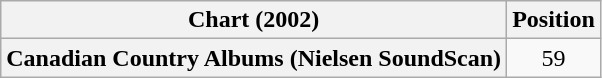<table class="wikitable plainrowheaders" style="text-align:center">
<tr>
<th scope="col">Chart (2002)</th>
<th scope="col">Position</th>
</tr>
<tr>
<th scope="row">Canadian Country Albums (Nielsen SoundScan)</th>
<td>59</td>
</tr>
</table>
